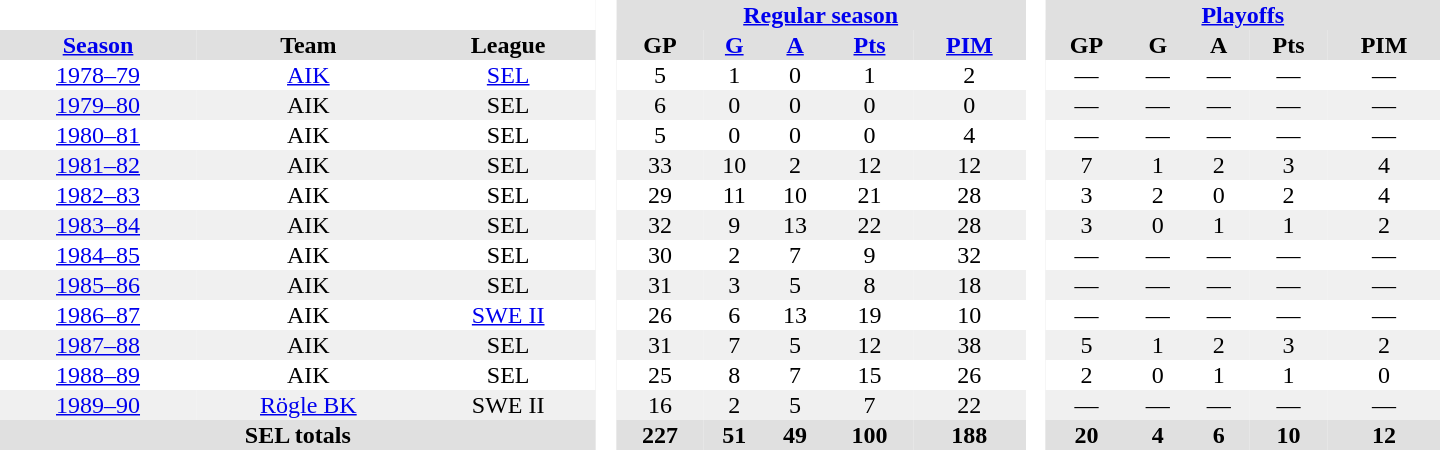<table border="0" cellpadding="1" cellspacing="0" style="text-align:center; width:60em">
<tr bgcolor="#e0e0e0">
<th colspan="3" bgcolor="#ffffff"> </th>
<th rowspan="99" bgcolor="#ffffff"> </th>
<th colspan="5"><a href='#'>Regular season</a></th>
<th rowspan="99" bgcolor="#ffffff"> </th>
<th colspan="5"><a href='#'>Playoffs</a></th>
</tr>
<tr bgcolor="#e0e0e0">
<th><a href='#'>Season</a></th>
<th>Team</th>
<th>League</th>
<th>GP</th>
<th><a href='#'>G</a></th>
<th><a href='#'>A</a></th>
<th><a href='#'>Pts</a></th>
<th><a href='#'>PIM</a></th>
<th>GP</th>
<th>G</th>
<th>A</th>
<th>Pts</th>
<th>PIM</th>
</tr>
<tr>
<td><a href='#'>1978–79</a></td>
<td><a href='#'>AIK</a></td>
<td><a href='#'>SEL</a></td>
<td>5</td>
<td>1</td>
<td>0</td>
<td>1</td>
<td>2</td>
<td>—</td>
<td>—</td>
<td>—</td>
<td>—</td>
<td>—</td>
</tr>
<tr bgcolor="#f0f0f0">
<td><a href='#'>1979–80</a></td>
<td>AIK</td>
<td>SEL</td>
<td>6</td>
<td>0</td>
<td>0</td>
<td>0</td>
<td>0</td>
<td>—</td>
<td>—</td>
<td>—</td>
<td>—</td>
<td>—</td>
</tr>
<tr>
<td><a href='#'>1980–81</a></td>
<td>AIK</td>
<td>SEL</td>
<td>5</td>
<td>0</td>
<td>0</td>
<td>0</td>
<td>4</td>
<td>—</td>
<td>—</td>
<td>—</td>
<td>—</td>
<td>—</td>
</tr>
<tr bgcolor="#f0f0f0">
<td><a href='#'>1981–82</a></td>
<td>AIK</td>
<td>SEL</td>
<td>33</td>
<td>10</td>
<td>2</td>
<td>12</td>
<td>12</td>
<td>7</td>
<td>1</td>
<td>2</td>
<td>3</td>
<td>4</td>
</tr>
<tr>
<td><a href='#'>1982–83</a></td>
<td>AIK</td>
<td>SEL</td>
<td>29</td>
<td>11</td>
<td>10</td>
<td>21</td>
<td>28</td>
<td>3</td>
<td>2</td>
<td>0</td>
<td>2</td>
<td>4</td>
</tr>
<tr bgcolor="#f0f0f0">
<td><a href='#'>1983–84</a></td>
<td>AIK</td>
<td>SEL</td>
<td>32</td>
<td>9</td>
<td>13</td>
<td>22</td>
<td>28</td>
<td>3</td>
<td>0</td>
<td>1</td>
<td>1</td>
<td>2</td>
</tr>
<tr>
<td><a href='#'>1984–85</a></td>
<td>AIK</td>
<td>SEL</td>
<td>30</td>
<td>2</td>
<td>7</td>
<td>9</td>
<td>32</td>
<td>—</td>
<td>—</td>
<td>—</td>
<td>—</td>
<td>—</td>
</tr>
<tr bgcolor="#f0f0f0">
<td><a href='#'>1985–86</a></td>
<td>AIK</td>
<td>SEL</td>
<td>31</td>
<td>3</td>
<td>5</td>
<td>8</td>
<td>18</td>
<td>—</td>
<td>—</td>
<td>—</td>
<td>—</td>
<td>—</td>
</tr>
<tr>
<td><a href='#'>1986–87</a></td>
<td>AIK</td>
<td><a href='#'>SWE II</a></td>
<td>26</td>
<td>6</td>
<td>13</td>
<td>19</td>
<td>10</td>
<td>—</td>
<td>—</td>
<td>—</td>
<td>—</td>
<td>—</td>
</tr>
<tr bgcolor="#f0f0f0">
<td><a href='#'>1987–88</a></td>
<td>AIK</td>
<td>SEL</td>
<td>31</td>
<td>7</td>
<td>5</td>
<td>12</td>
<td>38</td>
<td>5</td>
<td>1</td>
<td>2</td>
<td>3</td>
<td>2</td>
</tr>
<tr>
<td><a href='#'>1988–89</a></td>
<td>AIK</td>
<td>SEL</td>
<td>25</td>
<td>8</td>
<td>7</td>
<td>15</td>
<td>26</td>
<td>2</td>
<td>0</td>
<td>1</td>
<td>1</td>
<td>0</td>
</tr>
<tr bgcolor="#f0f0f0">
<td><a href='#'>1989–90</a></td>
<td><a href='#'>Rögle BK</a></td>
<td>SWE II</td>
<td>16</td>
<td>2</td>
<td>5</td>
<td>7</td>
<td>22</td>
<td>—</td>
<td>—</td>
<td>—</td>
<td>—</td>
<td>—</td>
</tr>
<tr bgcolor="#e0e0e0">
<th colspan="3">SEL totals</th>
<th>227</th>
<th>51</th>
<th>49</th>
<th>100</th>
<th>188</th>
<th>20</th>
<th>4</th>
<th>6</th>
<th>10</th>
<th>12</th>
</tr>
</table>
